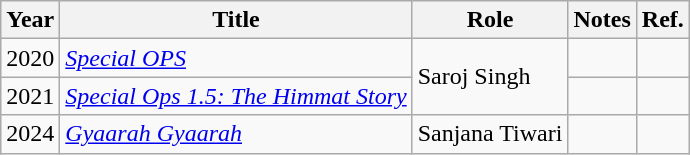<table class="wikitable sortable">
<tr>
<th>Year</th>
<th>Title</th>
<th>Role</th>
<th class="unsortable">Notes</th>
<th class="unsortable">Ref.</th>
</tr>
<tr>
<td>2020</td>
<td><em><a href='#'>Special OPS</a></em></td>
<td rowspan="2">Saroj Singh</td>
<td></td>
<td></td>
</tr>
<tr>
<td>2021</td>
<td><em><a href='#'>Special Ops 1.5: The Himmat Story</a></em></td>
<td></td>
<td></td>
</tr>
<tr>
<td>2024</td>
<td><em><a href='#'>Gyaarah Gyaarah</a></em></td>
<td>Sanjana Tiwari</td>
<td></td>
<td></td>
</tr>
</table>
